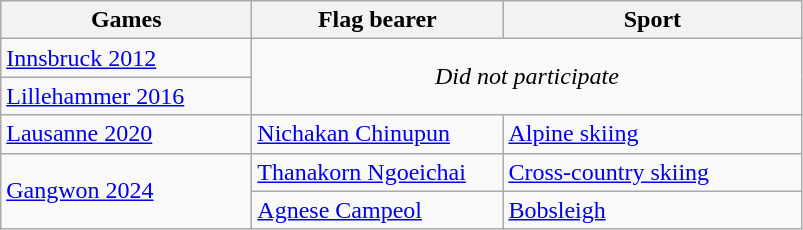<table class="wikitable sortable">
<tr>
<th style="width:10em">Games</th>
<th style="width:10em">Flag bearer</th>
<th style="width:12em">Sport</th>
</tr>
<tr>
<td> <a href='#'>Innsbruck 2012</a></td>
<td align=center colspan=2 rowspan="2"><em>Did not participate</em></td>
</tr>
<tr>
<td> <a href='#'>Lillehammer 2016</a></td>
</tr>
<tr>
<td> <a href='#'>Lausanne 2020</a></td>
<td><a href='#'>Nichakan Chinupun</a></td>
<td> <a href='#'>Alpine skiing</a></td>
</tr>
<tr>
<td rowspan=2> <a href='#'>Gangwon 2024</a></td>
<td><a href='#'>Thanakorn Ngoeichai</a></td>
<td> <a href='#'>Cross-country skiing</a></td>
</tr>
<tr>
<td><a href='#'>Agnese Campeol</a></td>
<td> <a href='#'>Bobsleigh</a></td>
</tr>
</table>
